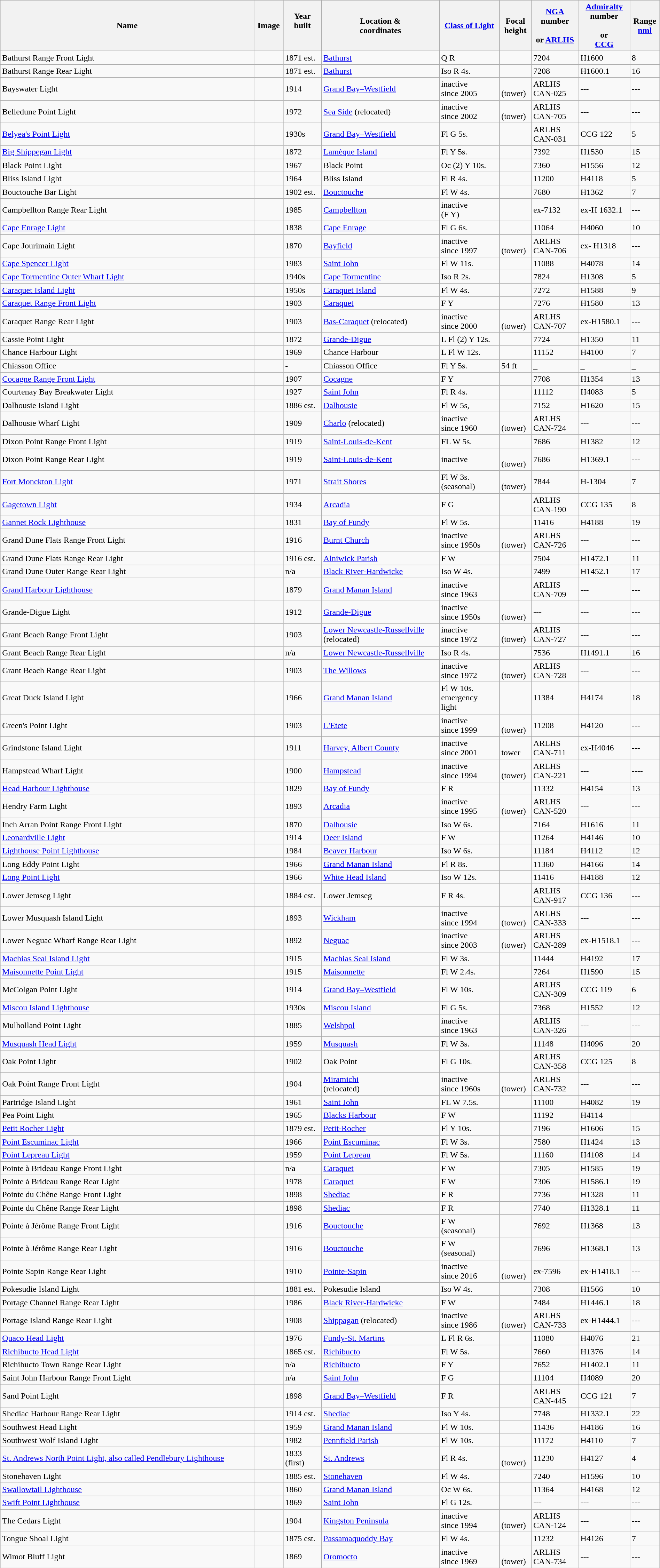<table class="wikitable sortable" style="width:100%">
<tr>
<th>Name</th>
<th>Image</th>
<th>Year<br>built<br><br></th>
<th>Location &<br> coordinates</th>
<th><a href='#'>Class of Light</a><br></th>
<th>Focal<br>height<br></th>
<th><a href='#'>NGA</a><br>number<br><br>or <a href='#'>ARLHS</a></th>
<th><a href='#'>Admiralty</a><br>number<br><br>or<br> <a href='#'>CCG</a></th>
<th>Range<br><a href='#'>nml</a><br></th>
</tr>
<tr>
<td>Bathurst Range Front Light</td>
<td></td>
<td>1871 est.</td>
<td><a href='#'>Bathurst</a><br> </td>
<td>Q R</td>
<td></td>
<td>7204</td>
<td>H1600</td>
<td>8</td>
</tr>
<tr>
<td>Bathurst Range Rear Light</td>
<td></td>
<td>1871 est.</td>
<td><a href='#'>Bathurst</a><br> </td>
<td>Iso R 4s.</td>
<td></td>
<td>7208</td>
<td>H1600.1</td>
<td>16</td>
</tr>
<tr>
<td>Bayswater Light</td>
<td></td>
<td>1914</td>
<td><a href='#'>Grand Bay–Westfield</a><br> </td>
<td>inactive<br>since 2005</td>
<td><br>(tower)</td>
<td>ARLHS<br>CAN-025</td>
<td>---</td>
<td>---</td>
</tr>
<tr>
<td>Belledune Point Light</td>
<td></td>
<td>1972</td>
<td><a href='#'>Sea Side</a> (relocated)<br></td>
<td>inactive<br>since 2002</td>
<td><br>(tower)</td>
<td>ARLHS<br>CAN-705</td>
<td>---</td>
<td>---</td>
</tr>
<tr>
<td><a href='#'>Belyea's Point Light</a></td>
<td></td>
<td>1930s</td>
<td><a href='#'>Grand Bay–Westfield</a><br> </td>
<td>Fl G 5s.</td>
<td></td>
<td>ARLHS<br>CAN-031</td>
<td>CCG 122</td>
<td>5</td>
</tr>
<tr>
<td><a href='#'>Big Shippegan Light</a></td>
<td></td>
<td>1872</td>
<td><a href='#'>Lamèque Island</a><br>  </td>
<td>Fl Y 5s.</td>
<td></td>
<td>7392</td>
<td>H1530</td>
<td>15</td>
</tr>
<tr>
<td>Black Point Light</td>
<td></td>
<td>1967</td>
<td>Black Point<br></td>
<td>Oc (2) Y 10s.</td>
<td></td>
<td>7360</td>
<td>H1556</td>
<td>12</td>
</tr>
<tr>
<td>Bliss Island Light</td>
<td></td>
<td>1964</td>
<td>Bliss Island<br></td>
<td>Fl R 4s.</td>
<td></td>
<td>11200</td>
<td>H4118</td>
<td>5</td>
</tr>
<tr>
<td>Bouctouche Bar Light</td>
<td></td>
<td>1902 est.</td>
<td><a href='#'>Bouctouche</a><br> </td>
<td>Fl W 4s.</td>
<td></td>
<td>7680</td>
<td>H1362</td>
<td>7</td>
</tr>
<tr>
<td>Campbellton Range Rear Light</td>
<td></td>
<td>1985</td>
<td><a href='#'>Campbellton</a><br> </td>
<td>inactive<br>(F Y)</td>
<td></td>
<td>ex-7132</td>
<td>ex-H 1632.1</td>
<td>---</td>
</tr>
<tr>
<td><a href='#'>Cape Enrage Light</a></td>
<td></td>
<td>1838</td>
<td><a href='#'>Cape Enrage</a><br></td>
<td>Fl G 6s.</td>
<td></td>
<td>11064</td>
<td>H4060</td>
<td>10</td>
</tr>
<tr>
<td>Cape Jourimain Light</td>
<td></td>
<td>1870</td>
<td><a href='#'>Bayfield</a><br></td>
<td>inactive<br>since 1997</td>
<td><br>(tower)</td>
<td>ARLHS<br>CAN-706</td>
<td>ex- H1318</td>
<td>---</td>
</tr>
<tr>
<td><a href='#'>Cape Spencer Light</a></td>
<td></td>
<td>1983</td>
<td><a href='#'>Saint John</a><br></td>
<td>Fl W 11s.</td>
<td></td>
<td>11088</td>
<td>H4078</td>
<td>14</td>
</tr>
<tr>
<td><a href='#'>Cape Tormentine Outer Wharf Light</a></td>
<td></td>
<td>1940s</td>
<td><a href='#'>Cape Tormentine</a><br> </td>
<td>Iso R 2s.</td>
<td></td>
<td>7824</td>
<td>H1308</td>
<td>5</td>
</tr>
<tr>
<td><a href='#'>Caraquet Island Light</a></td>
<td></td>
<td>1950s</td>
<td><a href='#'>Caraquet Island</a><br></td>
<td>Fl W 4s.</td>
<td></td>
<td>7272</td>
<td>H1588</td>
<td>9</td>
</tr>
<tr>
<td><a href='#'>Caraquet Range Front Light</a></td>
<td></td>
<td>1903</td>
<td><a href='#'>Caraquet</a><br></td>
<td>F Y</td>
<td></td>
<td>7276</td>
<td>H1580</td>
<td>13</td>
</tr>
<tr>
<td>Caraquet Range Rear Light</td>
<td></td>
<td>1903</td>
<td><a href='#'>Bas-Caraquet</a> (relocated)<br></td>
<td>inactive<br>since 2000</td>
<td><br>(tower)</td>
<td>ARLHS<br>CAN-707</td>
<td>ex-H1580.1</td>
<td>---</td>
</tr>
<tr>
<td>Cassie Point Light</td>
<td></td>
<td>1872</td>
<td><a href='#'>Grande-Digue</a><br></td>
<td>L Fl (2) Y 12s.</td>
<td></td>
<td>7724</td>
<td>H1350</td>
<td>11</td>
</tr>
<tr>
<td>Chance Harbour Light </td>
<td></td>
<td>1969</td>
<td>Chance Harbour<br></td>
<td>L Fl W 12s.</td>
<td></td>
<td>11152</td>
<td>H4100</td>
<td>7</td>
</tr>
<tr>
<td>Chiasson Office </td>
<td></td>
<td>-</td>
<td>Chiasson Office<br></td>
<td>Fl Y 5s.</td>
<td>54 ft</td>
<td>_</td>
<td>_</td>
<td>_</td>
</tr>
<tr>
<td><a href='#'>Cocagne Range Front Light</a></td>
<td></td>
<td>1907</td>
<td><a href='#'>Cocagne</a><br></td>
<td>F Y</td>
<td></td>
<td>7708</td>
<td>H1354</td>
<td>13</td>
</tr>
<tr>
<td>Courtenay Bay Breakwater Light</td>
<td></td>
<td>1927</td>
<td><a href='#'>Saint John</a><br></td>
<td>Fl R 4s.</td>
<td></td>
<td>11112</td>
<td>H4083</td>
<td>5</td>
</tr>
<tr>
<td>Dalhousie Island Light</td>
<td></td>
<td>1886 est.</td>
<td><a href='#'>Dalhousie</a><br> </td>
<td>Fl W 5s,</td>
<td></td>
<td>7152</td>
<td>H1620</td>
<td>15</td>
</tr>
<tr>
<td>Dalhousie Wharf Light</td>
<td></td>
<td>1909</td>
<td><a href='#'>Charlo</a> (relocated)<br> </td>
<td>inactive<br>since 1960</td>
<td><br>(tower)</td>
<td>ARLHS<br>CAN-724</td>
<td>---</td>
<td>---</td>
</tr>
<tr>
<td>Dixon Point Range Front Light</td>
<td></td>
<td>1919</td>
<td><a href='#'>Saint-Louis-de-Kent</a><br> </td>
<td>FL W 5s.</td>
<td></td>
<td>7686</td>
<td>H1382</td>
<td>12</td>
</tr>
<tr>
<td>Dixon Point Range Rear Light</td>
<td></td>
<td>1919</td>
<td><a href='#'>Saint-Louis-de-Kent</a><br> </td>
<td>inactive</td>
<td><br>(tower)</td>
<td>7686</td>
<td>H1369.1</td>
<td>---</td>
</tr>
<tr>
<td><a href='#'>Fort Monckton Light</a></td>
<td></td>
<td>1971</td>
<td><a href='#'>Strait Shores</a><br></td>
<td>Fl W 3s.<br>(seasonal)</td>
<td><br>(tower)</td>
<td>7844</td>
<td>H-1304</td>
<td>7</td>
</tr>
<tr>
<td><a href='#'>Gagetown Light</a></td>
<td></td>
<td>1934</td>
<td><a href='#'>Arcadia</a><br> </td>
<td>F G</td>
<td></td>
<td>ARLHS<br>CAN-190</td>
<td>CCG 135</td>
<td>8</td>
</tr>
<tr>
<td><a href='#'>Gannet Rock Lighthouse</a></td>
<td></td>
<td>1831</td>
<td><a href='#'>Bay of Fundy</a><br></td>
<td>Fl W 5s.</td>
<td></td>
<td>11416</td>
<td>H4188</td>
<td>19</td>
</tr>
<tr>
<td>Grand Dune Flats Range Front Light</td>
<td></td>
<td>1916</td>
<td><a href='#'>Burnt Church</a><br></td>
<td>inactive<br>since 1950s</td>
<td><br>(tower)</td>
<td>ARLHS<br>CAN-726</td>
<td>---</td>
<td>---</td>
</tr>
<tr>
<td>Grand Dune Flats Range Rear Light</td>
<td></td>
<td>1916 est.</td>
<td><a href='#'>Alniwick Parish</a><br></td>
<td>F W</td>
<td></td>
<td>7504</td>
<td>H1472.1</td>
<td>11</td>
</tr>
<tr>
<td>Grand Dune Outer Range Rear Light</td>
<td></td>
<td>n/a</td>
<td><a href='#'>Black River-Hardwicke</a><br> </td>
<td>Iso W 4s.</td>
<td></td>
<td>7499</td>
<td>H1452.1</td>
<td>17</td>
</tr>
<tr>
<td><a href='#'>Grand Harbour Lighthouse</a></td>
<td></td>
<td>1879</td>
<td><a href='#'>Grand Manan Island</a><br> </td>
<td>inactive<br>since 1963</td>
<td></td>
<td>ARLHS<br>CAN-709</td>
<td>---</td>
<td>---</td>
</tr>
<tr>
<td>Grande-Digue Light</td>
<td></td>
<td>1912</td>
<td><a href='#'>Grande-Digue</a><br> </td>
<td>inactive<br>since 1950s</td>
<td><br>(tower)</td>
<td>---</td>
<td>---</td>
<td>---</td>
</tr>
<tr>
<td>Grant Beach Range Front Light</td>
<td></td>
<td>1903</td>
<td><a href='#'>Lower Newcastle-Russellville</a><br>(relocated)<br></td>
<td>inactive<br>since 1972</td>
<td><br>(tower)</td>
<td>ARLHS<br>CAN-727</td>
<td>---</td>
<td>---</td>
</tr>
<tr>
<td>Grant Beach Range Rear Light</td>
<td></td>
<td>n/a</td>
<td><a href='#'>Lower Newcastle-Russellville</a><br> </td>
<td>Iso R 4s.</td>
<td></td>
<td>7536</td>
<td>H1491.1</td>
<td>16</td>
</tr>
<tr>
<td>Grant Beach Range Rear Light</td>
<td></td>
<td>1903</td>
<td><a href='#'>The Willows</a><br></td>
<td>inactive<br>since 1972</td>
<td><br>(tower)</td>
<td>ARLHS<br>CAN-728</td>
<td>---</td>
<td>---</td>
</tr>
<tr>
<td>Great Duck Island Light</td>
<td></td>
<td>1966</td>
<td><a href='#'>Grand Manan Island</a><br></td>
<td>Fl W 10s.<br>emergency<br>light</td>
<td></td>
<td>11384</td>
<td>H4174</td>
<td>18</td>
</tr>
<tr>
<td>Green's Point Light</td>
<td></td>
<td>1903</td>
<td><a href='#'>L'Etete</a><br></td>
<td>inactive<br>since 1999</td>
<td><br>(tower)</td>
<td>11208</td>
<td>H4120</td>
<td>---</td>
</tr>
<tr>
<td>Grindstone Island Light</td>
<td></td>
<td>1911</td>
<td><a href='#'>Harvey, Albert County</a><br></td>
<td>inactive<br>since 2001</td>
<td><br>tower</td>
<td>ARLHS<br>CAN-711</td>
<td>ex-H4046</td>
<td>---</td>
</tr>
<tr>
<td>Hampstead Wharf Light</td>
<td></td>
<td>1900</td>
<td><a href='#'>Hampstead</a><br></td>
<td>inactive<br>since 1994</td>
<td><br>(tower)</td>
<td>ARLHS<br>CAN-221</td>
<td>---</td>
<td>----</td>
</tr>
<tr>
<td><a href='#'>Head Harbour Lighthouse</a></td>
<td></td>
<td>1829</td>
<td><a href='#'>Bay of Fundy</a><br></td>
<td>F R</td>
<td></td>
<td>11332</td>
<td>H4154</td>
<td>13</td>
</tr>
<tr>
<td>Hendry Farm Light</td>
<td></td>
<td>1893</td>
<td><a href='#'>Arcadia</a><br> </td>
<td>inactive<br>since 1995</td>
<td><br>(tower)</td>
<td>ARLHS<br>CAN-520</td>
<td>---</td>
<td>---</td>
</tr>
<tr>
<td>Inch Arran Point Range Front Light</td>
<td></td>
<td>1870</td>
<td><a href='#'>Dalhousie</a><br> </td>
<td>Iso W 6s.</td>
<td></td>
<td>7164</td>
<td>H1616</td>
<td>11</td>
</tr>
<tr>
<td><a href='#'>Leonardville Light</a></td>
<td></td>
<td>1914</td>
<td><a href='#'>Deer Island</a><br></td>
<td>F W</td>
<td></td>
<td>11264</td>
<td>H4146</td>
<td>10</td>
</tr>
<tr>
<td><a href='#'>Lighthouse Point Lighthouse</a></td>
<td> </td>
<td>1984</td>
<td><a href='#'>Beaver Harbour</a><br></td>
<td>Iso W 6s.</td>
<td></td>
<td>11184</td>
<td>H4112</td>
<td>12</td>
</tr>
<tr>
<td>Long Eddy Point Light</td>
<td></td>
<td>1966</td>
<td><a href='#'>Grand Manan Island</a><br></td>
<td>Fl R 8s.</td>
<td></td>
<td>11360</td>
<td>H4166</td>
<td>14</td>
</tr>
<tr>
<td><a href='#'>Long Point Light</a></td>
<td></td>
<td>1966</td>
<td><a href='#'>White Head Island</a><br></td>
<td>Iso W 12s.</td>
<td></td>
<td>11416</td>
<td>H4188</td>
<td>12</td>
</tr>
<tr>
<td>Lower Jemseg Light </td>
<td></td>
<td>1884 est.</td>
<td>Lower Jemseg<br> </td>
<td>F R 4s.</td>
<td></td>
<td>ARLHS<br>CAN-917</td>
<td>CCG 136</td>
<td>---</td>
</tr>
<tr>
<td>Lower Musquash Island Light</td>
<td></td>
<td>1893</td>
<td><a href='#'>Wickham</a><br></td>
<td>inactive<br>since 1994</td>
<td><br>(tower)</td>
<td>ARLHS<br>CAN-333</td>
<td>---</td>
<td>---</td>
</tr>
<tr>
<td>Lower Neguac Wharf Range Rear Light</td>
<td></td>
<td>1892</td>
<td><a href='#'>Neguac</a><br></td>
<td>inactive<br>since 2003</td>
<td><br>(tower)</td>
<td>ARLHS<br>CAN-289</td>
<td>ex-H1518.1</td>
<td>---</td>
</tr>
<tr>
<td><a href='#'>Machias Seal Island Light</a></td>
<td></td>
<td>1915</td>
<td><a href='#'>Machias Seal Island</a><br></td>
<td>Fl W 3s.</td>
<td></td>
<td>11444</td>
<td>H4192</td>
<td>17</td>
</tr>
<tr>
<td><a href='#'>Maisonnette Point Light</a></td>
<td></td>
<td>1915</td>
<td><a href='#'>Maisonnette</a><br></td>
<td>Fl W 2.4s.</td>
<td></td>
<td>7264</td>
<td>H1590</td>
<td>15</td>
</tr>
<tr>
<td>McColgan Point Light</td>
<td></td>
<td>1914</td>
<td><a href='#'>Grand Bay–Westfield</a><br></td>
<td>Fl W 10s.</td>
<td></td>
<td>ARLHS<br>CAN-309</td>
<td>CCG 119</td>
<td>6</td>
</tr>
<tr>
<td><a href='#'>Miscou Island Lighthouse</a></td>
<td></td>
<td>1930s</td>
<td><a href='#'>Miscou Island</a><br></td>
<td>Fl G 5s.</td>
<td></td>
<td>7368</td>
<td>H1552</td>
<td>12</td>
</tr>
<tr>
<td>Mulholland Point  Light</td>
<td></td>
<td>1885</td>
<td><a href='#'>Welshpol</a><br></td>
<td>inactive<br>since 1963</td>
<td></td>
<td>ARLHS<br>CAN-326</td>
<td>---</td>
<td>---</td>
</tr>
<tr>
<td><a href='#'>Musquash Head Light</a></td>
<td></td>
<td>1959</td>
<td><a href='#'>Musquash</a><br></td>
<td>Fl W 3s.</td>
<td></td>
<td>11148</td>
<td>H4096</td>
<td>20</td>
</tr>
<tr>
<td>Oak Point Light</td>
<td></td>
<td>1902</td>
<td>Oak Point<br></td>
<td>Fl G 10s.</td>
<td></td>
<td>ARLHS<br>CAN-358</td>
<td>CCG 125</td>
<td>8</td>
</tr>
<tr>
<td>Oak Point Range Front Light</td>
<td></td>
<td>1904</td>
<td><a href='#'>Miramichi</a><br>(relocated)<br> </td>
<td>inactive<br>since 1960s</td>
<td><br>(tower)</td>
<td>ARLHS<br>CAN-732</td>
<td>---</td>
<td>---</td>
</tr>
<tr>
<td>Partridge Island Light</td>
<td> </td>
<td>1961</td>
<td><a href='#'>Saint John</a><br></td>
<td>FL W 7.5s.</td>
<td></td>
<td>11100</td>
<td>H4082</td>
<td>19</td>
</tr>
<tr>
<td>Pea Point Light</td>
<td> </td>
<td>1965</td>
<td><a href='#'>Blacks Harbour</a><br> </td>
<td>F W</td>
<td></td>
<td>11192</td>
<td>H4114</td>
<td></td>
</tr>
<tr>
<td><a href='#'>Petit Rocher Light</a></td>
<td></td>
<td>1879 est.</td>
<td><a href='#'>Petit-Rocher</a><br> </td>
<td>Fl Y 10s.</td>
<td></td>
<td>7196</td>
<td>H1606</td>
<td>15</td>
</tr>
<tr>
<td><a href='#'>Point Escuminac Light</a></td>
<td></td>
<td>1966</td>
<td><a href='#'>Point Escuminac</a><br> </td>
<td>Fl W 3s.</td>
<td></td>
<td>7580</td>
<td>H1424</td>
<td>13</td>
</tr>
<tr>
<td><a href='#'>Point Lepreau Light</a></td>
<td></td>
<td>1959</td>
<td><a href='#'>Point Lepreau</a><br></td>
<td>Fl W 5s.</td>
<td></td>
<td>11160</td>
<td>H4108</td>
<td>14</td>
</tr>
<tr>
<td>Pointe à Brideau Range Front Light</td>
<td></td>
<td>n/a</td>
<td><a href='#'>Caraquet</a><br> </td>
<td>F W</td>
<td></td>
<td>7305</td>
<td>H1585</td>
<td>19</td>
</tr>
<tr>
<td>Pointe à Brideau Range Rear Light</td>
<td></td>
<td>1978</td>
<td><a href='#'>Caraquet</a><br> </td>
<td>F W</td>
<td></td>
<td>7306</td>
<td>H1586.1</td>
<td>19</td>
</tr>
<tr>
<td>Pointe du Chêne Range Front Light</td>
<td></td>
<td>1898</td>
<td><a href='#'>Shediac</a><br> </td>
<td>F R</td>
<td></td>
<td>7736</td>
<td>H1328</td>
<td>11</td>
</tr>
<tr>
<td>Pointe du Chêne Range Rear Light</td>
<td></td>
<td>1898</td>
<td><a href='#'>Shediac</a><br> </td>
<td>F R</td>
<td></td>
<td>7740</td>
<td>H1328.1</td>
<td>11</td>
</tr>
<tr>
<td>Pointe à Jérôme Range Front Light</td>
<td></td>
<td>1916</td>
<td><a href='#'>Bouctouche </a><br> </td>
<td>F W<br>(seasonal)</td>
<td></td>
<td>7692</td>
<td>H1368</td>
<td>13</td>
</tr>
<tr>
<td>Pointe à Jérôme Range Rear Light</td>
<td></td>
<td>1916</td>
<td><a href='#'>Bouctouche </a><br> </td>
<td>F W<br>(seasonal)</td>
<td></td>
<td>7696</td>
<td>H1368.1</td>
<td>13</td>
</tr>
<tr>
<td>Pointe Sapin Range Rear Light</td>
<td></td>
<td>1910</td>
<td><a href='#'>Pointe-Sapin</a><br></td>
<td>inactive<br>since 2016</td>
<td><br>(tower)</td>
<td>ex-7596</td>
<td>ex-H1418.1</td>
<td>---</td>
</tr>
<tr>
<td>Pokesudie Island Light</td>
<td></td>
<td>1881 est.</td>
<td>Pokesudie Island<br> </td>
<td>Iso W 4s.</td>
<td></td>
<td>7308</td>
<td>H1566</td>
<td>10</td>
</tr>
<tr>
<td>Portage Channel Range Rear Light</td>
<td></td>
<td>1986</td>
<td><a href='#'>Black River-Hardwicke</a><br> </td>
<td>F W</td>
<td></td>
<td>7484</td>
<td>H1446.1</td>
<td>18</td>
</tr>
<tr>
<td>Portage Island Range Rear Light</td>
<td></td>
<td>1908</td>
<td><a href='#'>Shippagan</a> (relocated)<br> </td>
<td>inactive<br>since 1986</td>
<td><br>(tower)</td>
<td>ARLHS<br>CAN-733</td>
<td>ex-H1444.1</td>
<td>---</td>
</tr>
<tr>
<td><a href='#'>Quaco Head Light</a></td>
<td></td>
<td>1976</td>
<td><a href='#'>Fundy-St. Martins</a><br></td>
<td>L Fl R 6s.</td>
<td></td>
<td>11080</td>
<td>H4076</td>
<td>21</td>
</tr>
<tr>
<td><a href='#'>Richibucto Head Light</a></td>
<td></td>
<td>1865 est.</td>
<td><a href='#'>Richibucto</a><br></td>
<td>Fl W 5s.</td>
<td></td>
<td>7660</td>
<td>H1376</td>
<td>14</td>
</tr>
<tr>
<td>Richibucto Town Range Rear Light</td>
<td></td>
<td>n/a</td>
<td><a href='#'>Richibucto</a><br> </td>
<td>F Y</td>
<td></td>
<td>7652</td>
<td>H1402.1</td>
<td>11</td>
</tr>
<tr>
<td>Saint John Harbour Range Front Light</td>
<td> </td>
<td>n/a</td>
<td><a href='#'>Saint John</a><br></td>
<td>F G</td>
<td></td>
<td>11104</td>
<td>H4089</td>
<td>20</td>
</tr>
<tr>
<td>Sand Point  Light</td>
<td></td>
<td>1898</td>
<td><a href='#'>Grand Bay–Westfield</a><br></td>
<td>F R</td>
<td></td>
<td>ARLHS<br>CAN-445</td>
<td>CCG 121</td>
<td>7</td>
</tr>
<tr>
<td>Shediac Harbour Range Rear Light</td>
<td></td>
<td>1914 est.</td>
<td><a href='#'>Shediac</a><br> </td>
<td>Iso Y 4s.</td>
<td></td>
<td>7748</td>
<td>H1332.1</td>
<td>22</td>
</tr>
<tr>
<td>Southwest Head Light</td>
<td></td>
<td>1959</td>
<td><a href='#'>Grand Manan Island</a><br></td>
<td>Fl W 10s.</td>
<td></td>
<td>11436</td>
<td>H4186</td>
<td>16</td>
</tr>
<tr>
<td>Southwest Wolf Island Light</td>
<td></td>
<td>1982</td>
<td><a href='#'>Pennfield Parish</a><br> </td>
<td>Fl W 10s.</td>
<td></td>
<td>11172</td>
<td>H4110</td>
<td>7</td>
</tr>
<tr>
<td><a href='#'>St. Andrews North Point Light, also called Pendlebury Lighthouse</a></td>
<td></td>
<td>1833<br>(first)</td>
<td><a href='#'>St. Andrews</a><br> </td>
<td>Fl R 4s.</td>
<td><br>(tower)</td>
<td>11230</td>
<td>H4127</td>
<td>4</td>
</tr>
<tr>
<td>Stonehaven Light</td>
<td></td>
<td>1885 est.</td>
<td><a href='#'>Stonehaven</a><br> </td>
<td>Fl W 4s.</td>
<td></td>
<td>7240</td>
<td>H1596</td>
<td>10</td>
</tr>
<tr>
<td><a href='#'>Swallowtail Lighthouse</a></td>
<td></td>
<td>1860</td>
<td><a href='#'>Grand Manan Island</a><br></td>
<td>Oc W 6s.</td>
<td></td>
<td>11364</td>
<td>H4168</td>
<td>12</td>
</tr>
<tr>
<td><a href='#'>Swift Point Lighthouse</a></td>
<td></td>
<td>1869</td>
<td><a href='#'>Saint John</a><br> </td>
<td>Fl G 12s.</td>
<td></td>
<td>---</td>
<td>---</td>
<td>---</td>
</tr>
<tr>
<td>The Cedars Light</td>
<td></td>
<td>1904</td>
<td><a href='#'>Kingston Peninsula</a><br></td>
<td>inactive<br>since 1994</td>
<td><br>(tower)</td>
<td>ARLHS<br>CAN-124</td>
<td>---</td>
<td>---</td>
</tr>
<tr>
<td>Tongue Shoal Light</td>
<td></td>
<td>1875 est.</td>
<td><a href='#'>Passamaquoddy Bay</a><br> </td>
<td>Fl W 4s.</td>
<td></td>
<td>11232</td>
<td>H4126</td>
<td>7</td>
</tr>
<tr>
<td>Wimot Bluff Light</td>
<td></td>
<td>1869</td>
<td><a href='#'>Oromocto</a><br></td>
<td>inactive<br>since 1969</td>
<td><br>(tower)</td>
<td>ARLHS<br>CAN-734</td>
<td>---</td>
<td>---</td>
</tr>
<tr>
</tr>
</table>
